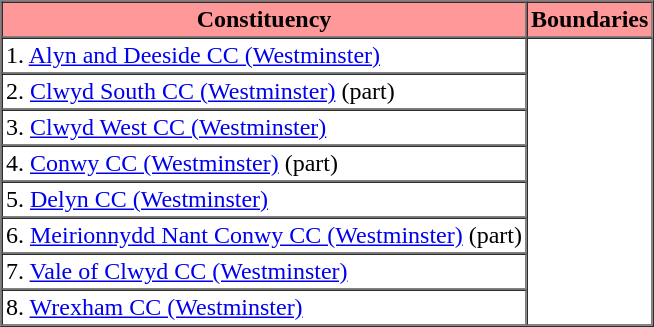<table border=1 cellpadding="2" cellspacing="0">
<tr>
<th bgcolor="#ff9999">Constituency</th>
<th bgcolor="#ff9999">Boundaries</th>
</tr>
<tr>
<td>1. <a href='#'>Alyn and Deeside CC (Westminster)</a></td>
<td rowspan=8></td>
</tr>
<tr>
<td>2. <a href='#'>Clwyd South CC (Westminster)</a> (part)</td>
</tr>
<tr>
<td>3. <a href='#'>Clwyd West CC (Westminster)</a></td>
</tr>
<tr>
<td>4. <a href='#'>Conwy CC (Westminster)</a> (part)</td>
</tr>
<tr>
<td>5. <a href='#'>Delyn CC (Westminster)</a></td>
</tr>
<tr>
<td>6. <a href='#'>Meirionnydd Nant Conwy CC (Westminster)</a> (part)</td>
</tr>
<tr>
<td>7. <a href='#'>Vale of Clwyd CC (Westminster)</a></td>
</tr>
<tr>
<td>8. <a href='#'>Wrexham CC (Westminster)</a></td>
</tr>
</table>
